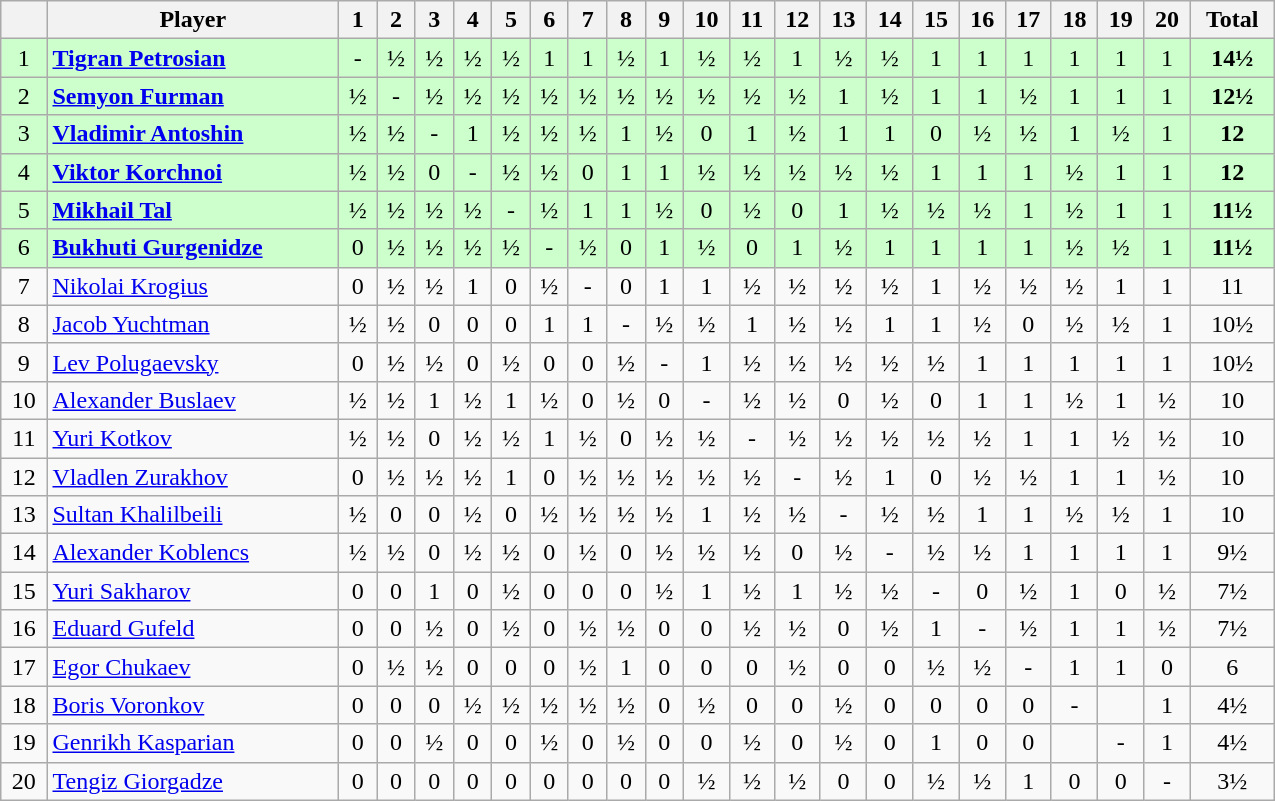<table class="wikitable" border="1" width="850px">
<tr>
<th></th>
<th>Player</th>
<th>1</th>
<th>2</th>
<th>3</th>
<th>4</th>
<th>5</th>
<th>6</th>
<th>7</th>
<th>8</th>
<th>9</th>
<th>10</th>
<th>11</th>
<th>12</th>
<th>13</th>
<th>14</th>
<th>15</th>
<th>16</th>
<th>17</th>
<th>18</th>
<th>19</th>
<th>20</th>
<th>Total</th>
</tr>
<tr align=center style="background:#ccffcc;">
<td>1</td>
<td align=left> <strong><a href='#'>Tigran Petrosian</a></strong></td>
<td>-</td>
<td>½</td>
<td>½</td>
<td>½</td>
<td>½</td>
<td>1</td>
<td>1</td>
<td>½</td>
<td>1</td>
<td>½</td>
<td>½</td>
<td>1</td>
<td>½</td>
<td>½</td>
<td>1</td>
<td>1</td>
<td>1</td>
<td>1</td>
<td>1</td>
<td>1</td>
<td align=center><strong>14½</strong></td>
</tr>
<tr align=center style="background:#ccffcc;">
<td>2</td>
<td align=left> <strong><a href='#'>Semyon Furman</a></strong></td>
<td>½</td>
<td>-</td>
<td>½</td>
<td>½</td>
<td>½</td>
<td>½</td>
<td>½</td>
<td>½</td>
<td>½</td>
<td>½</td>
<td>½</td>
<td>½</td>
<td>1</td>
<td>½</td>
<td>1</td>
<td>1</td>
<td>½</td>
<td>1</td>
<td>1</td>
<td>1</td>
<td align=center><strong>12½</strong></td>
</tr>
<tr align=center style="background:#ccffcc;">
<td>3</td>
<td align=left> <strong><a href='#'>Vladimir Antoshin</a></strong></td>
<td>½</td>
<td>½</td>
<td>-</td>
<td>1</td>
<td>½</td>
<td>½</td>
<td>½</td>
<td>1</td>
<td>½</td>
<td>0</td>
<td>1</td>
<td>½</td>
<td>1</td>
<td>1</td>
<td>0</td>
<td>½</td>
<td>½</td>
<td>1</td>
<td>½</td>
<td>1</td>
<td align=center><strong>12</strong></td>
</tr>
<tr align=center style="background:#ccffcc;">
<td>4</td>
<td align=left> <strong><a href='#'>Viktor Korchnoi</a></strong></td>
<td>½</td>
<td>½</td>
<td>0</td>
<td>-</td>
<td>½</td>
<td>½</td>
<td>0</td>
<td>1</td>
<td>1</td>
<td>½</td>
<td>½</td>
<td>½</td>
<td>½</td>
<td>½</td>
<td>1</td>
<td>1</td>
<td>1</td>
<td>½</td>
<td>1</td>
<td>1</td>
<td align=center><strong>12</strong></td>
</tr>
<tr align=center style="background:#ccffcc;">
<td>5</td>
<td align=left> <strong><a href='#'>Mikhail Tal</a></strong></td>
<td>½</td>
<td>½</td>
<td>½</td>
<td>½</td>
<td>-</td>
<td>½</td>
<td>1</td>
<td>1</td>
<td>½</td>
<td>0</td>
<td>½</td>
<td>0</td>
<td>1</td>
<td>½</td>
<td>½</td>
<td>½</td>
<td>1</td>
<td>½</td>
<td>1</td>
<td>1</td>
<td align=center><strong>11½</strong></td>
</tr>
<tr align=center style="background:#ccffcc;">
<td>6</td>
<td align=left> <strong><a href='#'>Bukhuti Gurgenidze</a></strong></td>
<td>0</td>
<td>½</td>
<td>½</td>
<td>½</td>
<td>½</td>
<td>-</td>
<td>½</td>
<td>0</td>
<td>1</td>
<td>½</td>
<td>0</td>
<td>1</td>
<td>½</td>
<td>1</td>
<td>1</td>
<td>1</td>
<td>1</td>
<td>½</td>
<td>½</td>
<td>1</td>
<td align=center><strong>11½</strong></td>
</tr>
<tr align=center>
<td>7</td>
<td align=left> <a href='#'>Nikolai Krogius</a></td>
<td>0</td>
<td>½</td>
<td>½</td>
<td>1</td>
<td>0</td>
<td>½</td>
<td>-</td>
<td>0</td>
<td>1</td>
<td>1</td>
<td>½</td>
<td>½</td>
<td>½</td>
<td>½</td>
<td>1</td>
<td>½</td>
<td>½</td>
<td>½</td>
<td>1</td>
<td>1</td>
<td align=center>11</td>
</tr>
<tr align=center>
<td>8</td>
<td align=left> <a href='#'>Jacob Yuchtman</a></td>
<td>½</td>
<td>½</td>
<td>0</td>
<td>0</td>
<td>0</td>
<td>1</td>
<td>1</td>
<td>-</td>
<td>½</td>
<td>½</td>
<td>1</td>
<td>½</td>
<td>½</td>
<td>1</td>
<td>1</td>
<td>½</td>
<td>0</td>
<td>½</td>
<td>½</td>
<td>1</td>
<td align=center>10½</td>
</tr>
<tr align=center>
<td>9</td>
<td align=left> <a href='#'>Lev Polugaevsky</a></td>
<td>0</td>
<td>½</td>
<td>½</td>
<td>0</td>
<td>½</td>
<td>0</td>
<td>0</td>
<td>½</td>
<td>-</td>
<td>1</td>
<td>½</td>
<td>½</td>
<td>½</td>
<td>½</td>
<td>½</td>
<td>1</td>
<td>1</td>
<td>1</td>
<td>1</td>
<td>1</td>
<td align=center>10½</td>
</tr>
<tr align=center>
<td>10</td>
<td align=left> <a href='#'>Alexander Buslaev</a></td>
<td>½</td>
<td>½</td>
<td>1</td>
<td>½</td>
<td>1</td>
<td>½</td>
<td>0</td>
<td>½</td>
<td>0</td>
<td>-</td>
<td>½</td>
<td>½</td>
<td>0</td>
<td>½</td>
<td>0</td>
<td>1</td>
<td>1</td>
<td>½</td>
<td>1</td>
<td>½</td>
<td align=center>10</td>
</tr>
<tr align=center>
<td>11</td>
<td align=left> <a href='#'>Yuri Kotkov</a></td>
<td>½</td>
<td>½</td>
<td>0</td>
<td>½</td>
<td>½</td>
<td>1</td>
<td>½</td>
<td>0</td>
<td>½</td>
<td>½</td>
<td>-</td>
<td>½</td>
<td>½</td>
<td>½</td>
<td>½</td>
<td>½</td>
<td>1</td>
<td>1</td>
<td>½</td>
<td>½</td>
<td align=center>10</td>
</tr>
<tr align=center>
<td>12</td>
<td align=left> <a href='#'>Vladlen Zurakhov</a></td>
<td>0</td>
<td>½</td>
<td>½</td>
<td>½</td>
<td>1</td>
<td>0</td>
<td>½</td>
<td>½</td>
<td>½</td>
<td>½</td>
<td>½</td>
<td>-</td>
<td>½</td>
<td>1</td>
<td>0</td>
<td>½</td>
<td>½</td>
<td>1</td>
<td>1</td>
<td>½</td>
<td align=center>10</td>
</tr>
<tr align=center>
<td>13</td>
<td align=left> <a href='#'>Sultan Khalilbeili</a></td>
<td>½</td>
<td>0</td>
<td>0</td>
<td>½</td>
<td>0</td>
<td>½</td>
<td>½</td>
<td>½</td>
<td>½</td>
<td>1</td>
<td>½</td>
<td>½</td>
<td>-</td>
<td>½</td>
<td>½</td>
<td>1</td>
<td>1</td>
<td>½</td>
<td>½</td>
<td>1</td>
<td align=center>10</td>
</tr>
<tr align=center>
<td>14</td>
<td align=left> <a href='#'>Alexander Koblencs</a></td>
<td>½</td>
<td>½</td>
<td>0</td>
<td>½</td>
<td>½</td>
<td>0</td>
<td>½</td>
<td>0</td>
<td>½</td>
<td>½</td>
<td>½</td>
<td>0</td>
<td>½</td>
<td>-</td>
<td>½</td>
<td>½</td>
<td>1</td>
<td>1</td>
<td>1</td>
<td>1</td>
<td align=center>9½</td>
</tr>
<tr align=center>
<td>15</td>
<td align=left> <a href='#'>Yuri Sakharov</a></td>
<td>0</td>
<td>0</td>
<td>1</td>
<td>0</td>
<td>½</td>
<td>0</td>
<td>0</td>
<td>0</td>
<td>½</td>
<td>1</td>
<td>½</td>
<td>1</td>
<td>½</td>
<td>½</td>
<td>-</td>
<td>0</td>
<td>½</td>
<td>1</td>
<td>0</td>
<td>½</td>
<td align=center>7½</td>
</tr>
<tr align=center>
<td>16</td>
<td align=left> <a href='#'>Eduard Gufeld</a></td>
<td>0</td>
<td>0</td>
<td>½</td>
<td>0</td>
<td>½</td>
<td>0</td>
<td>½</td>
<td>½</td>
<td>0</td>
<td>0</td>
<td>½</td>
<td>½</td>
<td>0</td>
<td>½</td>
<td>1</td>
<td>-</td>
<td>½</td>
<td>1</td>
<td>1</td>
<td>½</td>
<td align=center>7½</td>
</tr>
<tr align=center>
<td>17</td>
<td align=left> <a href='#'>Egor Chukaev</a></td>
<td>0</td>
<td>½</td>
<td>½</td>
<td>0</td>
<td>0</td>
<td>0</td>
<td>½</td>
<td>1</td>
<td>0</td>
<td>0</td>
<td>0</td>
<td>½</td>
<td>0</td>
<td>0</td>
<td>½</td>
<td>½</td>
<td>-</td>
<td>1</td>
<td>1</td>
<td>0</td>
<td align=center>6</td>
</tr>
<tr align=center>
<td>18</td>
<td align=left> <a href='#'>Boris Voronkov</a></td>
<td>0</td>
<td>0</td>
<td>0</td>
<td>½</td>
<td>½</td>
<td>½</td>
<td>½</td>
<td>½</td>
<td>0</td>
<td>½</td>
<td>0</td>
<td>0</td>
<td>½</td>
<td>0</td>
<td>0</td>
<td>0</td>
<td>0</td>
<td>-</td>
<td></td>
<td>1</td>
<td align=center>4½</td>
</tr>
<tr align=center>
<td>19</td>
<td align=left> <a href='#'>Genrikh Kasparian</a></td>
<td>0</td>
<td>0</td>
<td>½</td>
<td>0</td>
<td>0</td>
<td>½</td>
<td>0</td>
<td>½</td>
<td>0</td>
<td>0</td>
<td>½</td>
<td>0</td>
<td>½</td>
<td>0</td>
<td>1</td>
<td>0</td>
<td>0</td>
<td></td>
<td>-</td>
<td>1</td>
<td align=center>4½</td>
</tr>
<tr align=center>
<td>20</td>
<td align=left> <a href='#'>Tengiz Giorgadze</a></td>
<td>0</td>
<td>0</td>
<td>0</td>
<td>0</td>
<td>0</td>
<td>0</td>
<td>0</td>
<td>0</td>
<td>0</td>
<td>½</td>
<td>½</td>
<td>½</td>
<td>0</td>
<td>0</td>
<td>½</td>
<td>½</td>
<td>1</td>
<td>0</td>
<td>0</td>
<td>-</td>
<td align=center>3½</td>
</tr>
</table>
